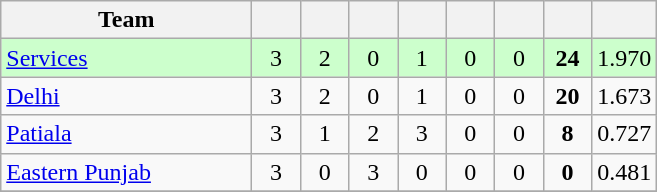<table class="wikitable" style="text-align:center">
<tr>
<th style="width:160px">Team</th>
<th style="width:25px"></th>
<th style="width:25px"></th>
<th style="width:25px"></th>
<th style="width:25px"></th>
<th style="width:25px"></th>
<th style="width:25px"></th>
<th style="width:25px"></th>
<th style="width:25px;"></th>
</tr>
<tr style="background:#cfc;">
<td style="text-align:left"><a href='#'>Services</a></td>
<td>3</td>
<td>2</td>
<td>0</td>
<td>1</td>
<td>0</td>
<td>0</td>
<td><strong>24</strong></td>
<td>1.970</td>
</tr>
<tr>
<td style="text-align:left"><a href='#'>Delhi</a></td>
<td>3</td>
<td>2</td>
<td>0</td>
<td>1</td>
<td>0</td>
<td>0</td>
<td><strong>20</strong></td>
<td>1.673</td>
</tr>
<tr>
<td style="text-align:left"><a href='#'>Patiala</a></td>
<td>3</td>
<td>1</td>
<td>2</td>
<td>3</td>
<td>0</td>
<td>0</td>
<td><strong>8</strong></td>
<td>0.727</td>
</tr>
<tr>
<td style="text-align:left"><a href='#'>Eastern Punjab</a></td>
<td>3</td>
<td>0</td>
<td>3</td>
<td>0</td>
<td>0</td>
<td>0</td>
<td><strong>0</strong></td>
<td>0.481</td>
</tr>
<tr>
</tr>
</table>
